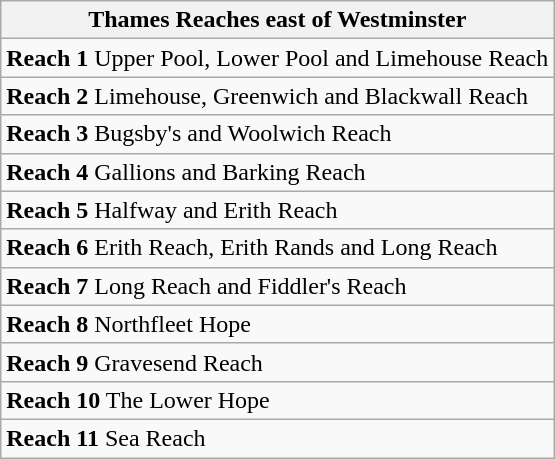<table class="wikitable">
<tr>
<th>Thames Reaches east of Westminster</th>
</tr>
<tr>
<td><strong>Reach 1</strong> Upper Pool, Lower Pool and Limehouse Reach</td>
</tr>
<tr>
<td><strong>Reach 2</strong> Limehouse, Greenwich and Blackwall Reach</td>
</tr>
<tr>
<td><strong>Reach 3</strong> Bugsby's and Woolwich Reach</td>
</tr>
<tr>
<td><strong>Reach 4</strong> Gallions and Barking Reach</td>
</tr>
<tr>
<td><strong>Reach 5</strong> Halfway and Erith Reach</td>
</tr>
<tr>
<td><strong>Reach 6</strong> Erith Reach, Erith Rands and Long Reach</td>
</tr>
<tr>
<td><strong>Reach 7</strong> Long Reach and Fiddler's Reach</td>
</tr>
<tr>
<td><strong>Reach 8</strong> Northfleet Hope</td>
</tr>
<tr>
<td><strong>Reach 9</strong> Gravesend Reach</td>
</tr>
<tr>
<td><strong>Reach 10</strong> The Lower Hope</td>
</tr>
<tr>
<td><strong>Reach 11</strong> Sea Reach</td>
</tr>
</table>
